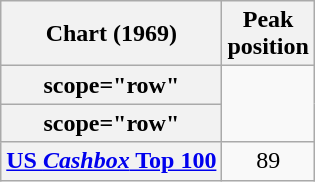<table class="wikitable sortable plainrowheaders">
<tr>
<th scope="col">Chart (1969)</th>
<th scope="col">Peak<br>position</th>
</tr>
<tr>
<th>scope="row" </th>
</tr>
<tr>
<th>scope="row" </th>
</tr>
<tr>
<th scope="row"><a href='#'>US <em>Cashbox</em> Top 100</a></th>
<td style="text-align:center;">89</td>
</tr>
</table>
